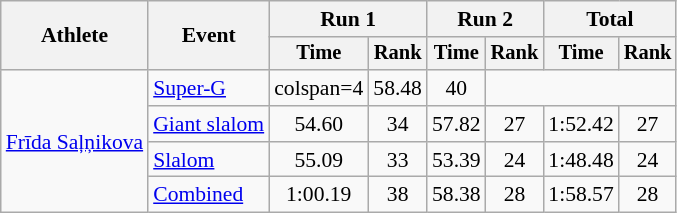<table class="wikitable" style="font-size:90%">
<tr>
<th rowspan=2>Athlete</th>
<th rowspan=2>Event</th>
<th colspan=2>Run 1</th>
<th colspan=2>Run 2</th>
<th colspan=2>Total</th>
</tr>
<tr style="font-size:95%">
<th>Time</th>
<th>Rank</th>
<th>Time</th>
<th>Rank</th>
<th>Time</th>
<th>Rank</th>
</tr>
<tr align=center>
<td align="left" rowspan="4"><a href='#'>Frīda Saļņikova</a></td>
<td align="left"><a href='#'>Super-G</a></td>
<td>colspan=4</td>
<td>58.48</td>
<td>40</td>
</tr>
<tr align=center>
<td align="left"><a href='#'>Giant slalom</a></td>
<td>54.60</td>
<td>34</td>
<td>57.82</td>
<td>27</td>
<td>1:52.42</td>
<td>27</td>
</tr>
<tr align=center>
<td align="left"><a href='#'>Slalom</a></td>
<td>55.09</td>
<td>33</td>
<td>53.39</td>
<td>24</td>
<td>1:48.48</td>
<td>24</td>
</tr>
<tr align=center>
<td align="left"><a href='#'>Combined</a></td>
<td>1:00.19</td>
<td>38</td>
<td>58.38</td>
<td>28</td>
<td>1:58.57</td>
<td>28</td>
</tr>
</table>
